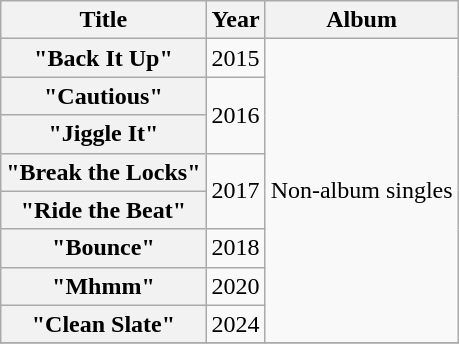<table class="wikitable plainrowheaders">
<tr>
<th>Title</th>
<th>Year</th>
<th>Album</th>
</tr>
<tr>
<th scope="row">"Back It Up"</th>
<td>2015</td>
<td rowspan="8">Non-album singles</td>
</tr>
<tr>
<th scope="row">"Cautious"</th>
<td rowspan="2">2016</td>
</tr>
<tr>
<th scope="row">"Jiggle It"</th>
</tr>
<tr>
<th scope="row">"Break the Locks"<br></th>
<td rowspan="2">2017</td>
</tr>
<tr>
<th scope="row">"Ride the Beat"</th>
</tr>
<tr>
<th scope="row">"Bounce"</th>
<td>2018</td>
</tr>
<tr>
<th scope="row">"Mhmm"</th>
<td>2020</td>
</tr>
<tr>
<th scope="row">"Clean Slate"</th>
<td>2024</td>
</tr>
<tr>
</tr>
</table>
